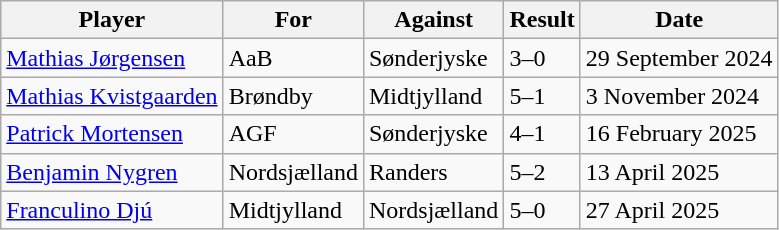<table class="wikitable sortable">
<tr>
<th>Player</th>
<th>For</th>
<th>Against</th>
<th align=center>Result</th>
<th>Date</th>
</tr>
<tr>
<td> <a href='#'>Mathias Jørgensen</a></td>
<td>AaB</td>
<td>Sønderjyske</td>
<td>3–0 </td>
<td>29 September 2024</td>
</tr>
<tr>
<td> <a href='#'>Mathias Kvistgaarden</a></td>
<td>Brøndby</td>
<td>Midtjylland</td>
<td>5–1 </td>
<td>3 November 2024</td>
</tr>
<tr>
<td> <a href='#'>Patrick Mortensen</a></td>
<td>AGF</td>
<td>Sønderjyske</td>
<td>4–1 </td>
<td>16 February 2025</td>
</tr>
<tr>
<td> <a href='#'>Benjamin Nygren</a></td>
<td>Nordsjælland</td>
<td>Randers</td>
<td>5–2 </td>
<td>13 April 2025</td>
</tr>
<tr>
<td> <a href='#'>Franculino Djú</a></td>
<td>Midtjylland</td>
<td>Nordsjælland</td>
<td>5–0 </td>
<td>27 April 2025</td>
</tr>
</table>
